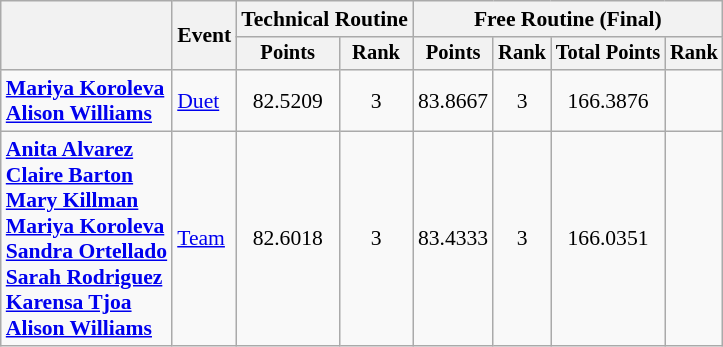<table class=wikitable style="font-size:90%">
<tr>
<th rowspan="2"></th>
<th rowspan="2">Event</th>
<th colspan="2">Technical Routine</th>
<th colspan="4">Free Routine (Final)</th>
</tr>
<tr style="font-size:95%">
<th>Points</th>
<th>Rank</th>
<th>Points</th>
<th>Rank</th>
<th>Total Points</th>
<th>Rank</th>
</tr>
<tr align=center>
<td align=left><strong><a href='#'>Mariya Koroleva</a><br><a href='#'>Alison Williams</a></strong></td>
<td align=left><a href='#'>Duet</a></td>
<td>82.5209</td>
<td>3</td>
<td>83.8667</td>
<td>3</td>
<td>166.3876</td>
<td></td>
</tr>
<tr align=center>
<td align=left><strong><a href='#'>Anita Alvarez</a><br><a href='#'>Claire Barton</a><br><a href='#'>Mary Killman</a><br><a href='#'>Mariya Koroleva</a><br><a href='#'>Sandra Ortellado</a><br><a href='#'>Sarah Rodriguez</a><br><a href='#'>Karensa Tjoa</a><br><a href='#'>Alison Williams</a></strong></td>
<td align=left><a href='#'>Team</a></td>
<td>82.6018</td>
<td>3</td>
<td>83.4333</td>
<td>3</td>
<td>166.0351</td>
<td></td>
</tr>
</table>
